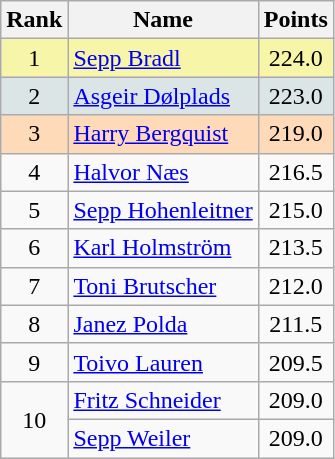<table class="wikitable sortable">
<tr>
<th align=Center>Rank</th>
<th>Name</th>
<th>Points</th>
</tr>
<tr style="background:#F7F6A8">
<td align=center>1</td>
<td> <a href='#'>Sepp Bradl</a></td>
<td align=center>224.0</td>
</tr>
<tr style="background: #DCE5E5;">
<td align=center>2</td>
<td> <a href='#'>Asgeir Dølplads</a></td>
<td align=center>223.0</td>
</tr>
<tr style="background: #FFDAB9;">
<td align=center>3</td>
<td> <a href='#'>Harry Bergquist</a></td>
<td align=center>219.0</td>
</tr>
<tr>
<td align=center>4</td>
<td> <a href='#'>Halvor Næs</a></td>
<td align=center>216.5</td>
</tr>
<tr>
<td align=center>5</td>
<td> <a href='#'>Sepp Hohenleitner</a></td>
<td align=center>215.0</td>
</tr>
<tr>
<td align=center>6</td>
<td> <a href='#'>Karl Holmström</a></td>
<td align=center>213.5</td>
</tr>
<tr>
<td align=center>7</td>
<td> <a href='#'>Toni Brutscher</a></td>
<td align=center>212.0</td>
</tr>
<tr>
<td align=center>8</td>
<td> <a href='#'>Janez Polda</a></td>
<td align=center>211.5</td>
</tr>
<tr>
<td align=center>9</td>
<td> <a href='#'>Toivo Lauren</a></td>
<td align=center>209.5</td>
</tr>
<tr>
<td rowspan=2 align=center>10</td>
<td> <a href='#'>Fritz Schneider</a></td>
<td align=center>209.0</td>
</tr>
<tr>
<td> <a href='#'>Sepp Weiler</a></td>
<td align=center>209.0</td>
</tr>
</table>
